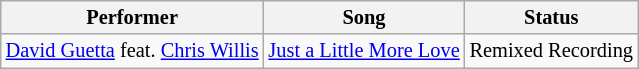<table class="wikitable" style="font-size: 85%">
<tr>
<th>Performer</th>
<th>Song</th>
<th>Status</th>
</tr>
<tr>
<td> <a href='#'>David Guetta</a> feat.  <a href='#'>Chris Willis</a></td>
<td><a href='#'>Just a Little More Love</a></td>
<td>Remixed Recording</td>
</tr>
</table>
